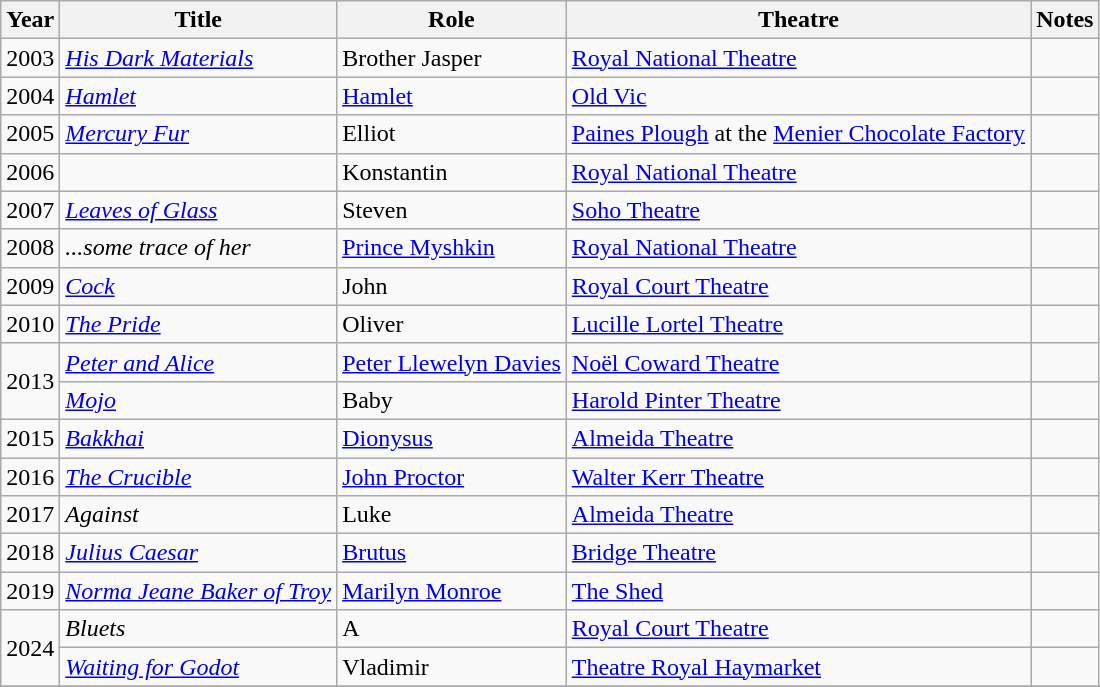<table class="wikitable sortable">
<tr>
<th>Year</th>
<th>Title</th>
<th>Role</th>
<th>Theatre</th>
<th>Notes</th>
</tr>
<tr>
<td>2003</td>
<td><em><a href='#'>His Dark Materials</a></em></td>
<td>Brother Jasper</td>
<td><a href='#'>Royal National Theatre</a></td>
<td></td>
</tr>
<tr>
<td>2004</td>
<td><em><a href='#'>Hamlet</a></em></td>
<td><a href='#'>Hamlet</a></td>
<td><a href='#'>Old Vic</a></td>
<td></td>
</tr>
<tr>
<td>2005</td>
<td><em><a href='#'>Mercury Fur</a></em></td>
<td>Elliot</td>
<td><a href='#'>Paines Plough</a> at the <a href='#'>Menier Chocolate Factory</a></td>
<td></td>
</tr>
<tr>
<td>2006</td>
<td><em></em></td>
<td>Konstantin</td>
<td><a href='#'>Royal National Theatre</a></td>
<td></td>
</tr>
<tr>
<td>2007</td>
<td><em><a href='#'>Leaves of Glass</a></em></td>
<td>Steven</td>
<td><a href='#'>Soho Theatre</a></td>
<td></td>
</tr>
<tr>
<td>2008</td>
<td><em>...some trace of her</em></td>
<td><a href='#'>Prince Myshkin</a></td>
<td><a href='#'>Royal National Theatre</a></td>
<td></td>
</tr>
<tr>
<td>2009</td>
<td><em><a href='#'>Cock</a></em></td>
<td>John</td>
<td><a href='#'>Royal Court Theatre</a></td>
<td></td>
</tr>
<tr>
<td>2010</td>
<td><em><a href='#'>The Pride</a></em></td>
<td>Oliver</td>
<td><a href='#'>Lucille Lortel Theatre</a></td>
<td></td>
</tr>
<tr>
<td rowspan="2">2013</td>
<td><em><a href='#'>Peter and Alice</a></em></td>
<td><a href='#'>Peter Llewelyn Davies</a></td>
<td><a href='#'>Noël Coward Theatre</a></td>
<td></td>
</tr>
<tr>
<td><em><a href='#'>Mojo</a></em></td>
<td>Baby</td>
<td><a href='#'>Harold Pinter Theatre</a></td>
<td></td>
</tr>
<tr>
<td>2015</td>
<td><em><a href='#'>Bakkhai</a></em></td>
<td><a href='#'>Dionysus</a></td>
<td><a href='#'>Almeida Theatre</a></td>
<td></td>
</tr>
<tr>
<td>2016</td>
<td><em><a href='#'>The Crucible</a></em></td>
<td><a href='#'>John Proctor</a></td>
<td><a href='#'>Walter Kerr Theatre</a></td>
<td></td>
</tr>
<tr>
<td>2017</td>
<td><em>Against</em></td>
<td>Luke</td>
<td><a href='#'>Almeida Theatre</a></td>
<td></td>
</tr>
<tr>
<td>2018</td>
<td><em><a href='#'>Julius Caesar</a></em></td>
<td><a href='#'>Brutus</a></td>
<td><a href='#'>Bridge Theatre</a></td>
<td></td>
</tr>
<tr>
<td>2019</td>
<td><em><a href='#'>Norma Jeane Baker of Troy</a></em></td>
<td><a href='#'>Marilyn Monroe</a></td>
<td><a href='#'>The Shed</a></td>
<td></td>
</tr>
<tr>
<td rowspan="2">2024</td>
<td><em>Bluets</em></td>
<td>A</td>
<td><a href='#'>Royal Court Theatre</a></td>
<td></td>
</tr>
<tr>
<td><em><a href='#'>Waiting for Godot</a></em></td>
<td>Vladimir</td>
<td><a href='#'>Theatre Royal Haymarket</a></td>
<td></td>
</tr>
<tr>
</tr>
</table>
